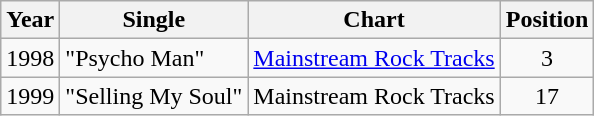<table class="wikitable">
<tr>
<th>Year</th>
<th>Single</th>
<th>Chart</th>
<th>Position</th>
</tr>
<tr>
<td>1998</td>
<td>"Psycho Man"</td>
<td><a href='#'>Mainstream Rock Tracks</a></td>
<td align="center">3</td>
</tr>
<tr>
<td>1999</td>
<td>"Selling My Soul"</td>
<td>Mainstream Rock Tracks</td>
<td align="center">17</td>
</tr>
</table>
